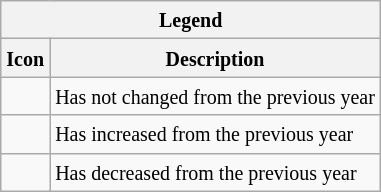<table class="wikitable">
<tr>
<th colspan="2"><small>Legend</small></th>
</tr>
<tr>
<th><small> Icon</small></th>
<th><small> Description</small></th>
</tr>
<tr>
<td></td>
<td><small>Has not changed from the previous year</small></td>
</tr>
<tr>
<td></td>
<td><small>Has increased from the previous year</small></td>
</tr>
<tr>
<td></td>
<td><small>Has decreased from the previous year</small></td>
</tr>
</table>
